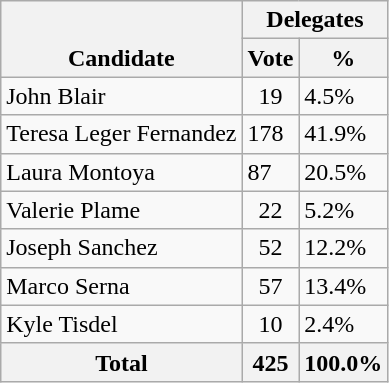<table class="wikitable">
<tr valign= bottom>
<th rowspan=2>Candidate</th>
<th colspan=2>Delegates</th>
</tr>
<tr>
<th>Vote</th>
<th>%</th>
</tr>
<tr>
<td>John Blair</td>
<td align=center>19</td>
<td>4.5%</td>
</tr>
<tr>
<td align=left>Teresa Leger Fernandez</td>
<td>178</td>
<td>41.9%</td>
</tr>
<tr>
<td align=left>Laura Montoya</td>
<td>87</td>
<td>20.5%</td>
</tr>
<tr>
<td>Valerie Plame</td>
<td align=center>22</td>
<td>5.2%</td>
</tr>
<tr>
<td>Joseph Sanchez</td>
<td align=center>52</td>
<td>12.2%</td>
</tr>
<tr>
<td>Marco Serna</td>
<td align=center>57</td>
<td>13.4%</td>
</tr>
<tr>
<td>Kyle Tisdel</td>
<td align=center>10</td>
<td>2.4%</td>
</tr>
<tr>
<th>Total</th>
<th>425</th>
<th>100.0%</th>
</tr>
</table>
